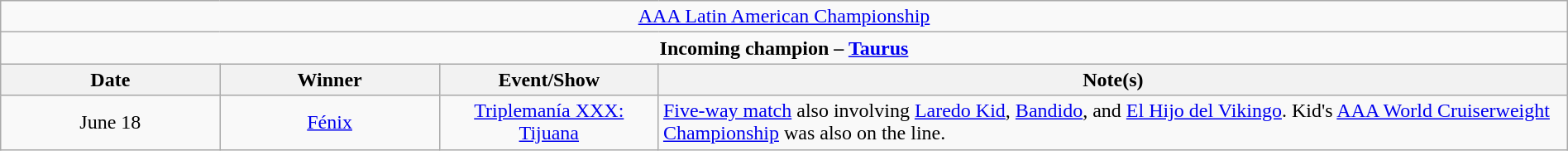<table class="wikitable" style="text-align:center; width:100%;">
<tr>
<td colspan="4" style="text-align: center;"><a href='#'>AAA Latin American Championship</a></td>
</tr>
<tr>
<td colspan="4" style="text-align: center;"><strong>Incoming champion – <a href='#'>Taurus</a></strong></td>
</tr>
<tr>
<th width=14%>Date</th>
<th width=14%>Winner</th>
<th width=14%>Event/Show</th>
<th width=58%>Note(s)</th>
</tr>
<tr>
<td>June 18</td>
<td><a href='#'>Fénix</a></td>
<td><a href='#'>Triplemanía XXX: Tijuana</a></td>
<td align=left><a href='#'>Five-way match</a> also involving <a href='#'>Laredo Kid</a>, <a href='#'>Bandido</a>, and <a href='#'>El Hijo del Vikingo</a>. Kid's <a href='#'>AAA World Cruiserweight Championship</a> was also on the line.</td>
</tr>
</table>
